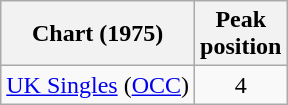<table class="wikitable sortable">
<tr>
<th>Chart (1975)</th>
<th>Peak<br>position</th>
</tr>
<tr>
<td><a href='#'>UK Singles</a> (<a href='#'>OCC</a>)</td>
<td style="text-align:center;">4</td>
</tr>
</table>
